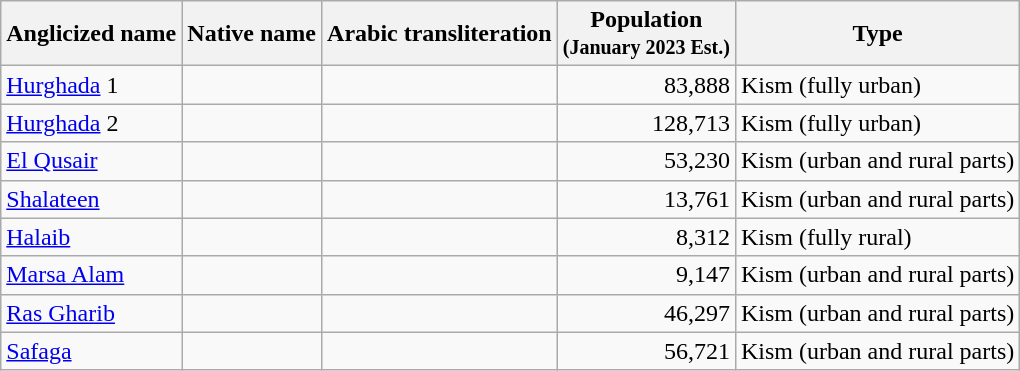<table class="sortable wikitable plainrowheaders">
<tr>
<th>Anglicized name</th>
<th>Native name</th>
<th>Arabic transliteration</th>
<th>Population<br><small>(January 2023 Est.)</small></th>
<th>Type</th>
</tr>
<tr>
<td><a href='#'>Hurghada</a> 1</td>
<td style="text-align:right;"></td>
<td></td>
<td style="text-align:right;">83,888</td>
<td>Kism (fully urban)</td>
</tr>
<tr>
<td><a href='#'>Hurghada</a> 2</td>
<td style="text-align:right;"></td>
<td></td>
<td style="text-align:right;">128,713</td>
<td>Kism (fully urban)</td>
</tr>
<tr>
<td><a href='#'>El Qusair</a></td>
<td style="text-align:right;"></td>
<td></td>
<td style="text-align:right;">53,230</td>
<td>Kism (urban and rural parts)</td>
</tr>
<tr>
<td><a href='#'>Shalateen</a></td>
<td style="text-align:right;"></td>
<td></td>
<td style="text-align:right;">13,761</td>
<td>Kism (urban and rural parts)</td>
</tr>
<tr>
<td><a href='#'>Halaib</a></td>
<td style="text-align:right;"></td>
<td></td>
<td style="text-align:right;">8,312</td>
<td>Kism (fully rural)</td>
</tr>
<tr>
<td><a href='#'>Marsa Alam</a></td>
<td style="text-align:right;"></td>
<td></td>
<td style="text-align:right;">9,147</td>
<td>Kism (urban and rural parts)</td>
</tr>
<tr>
<td><a href='#'>Ras Gharib</a></td>
<td style="text-align:right;"></td>
<td></td>
<td style="text-align:right;">46,297</td>
<td>Kism (urban and rural parts)</td>
</tr>
<tr>
<td><a href='#'>Safaga</a></td>
<td style="text-align:right;"></td>
<td></td>
<td style="text-align:right;">56,721</td>
<td>Kism (urban and rural parts)</td>
</tr>
</table>
